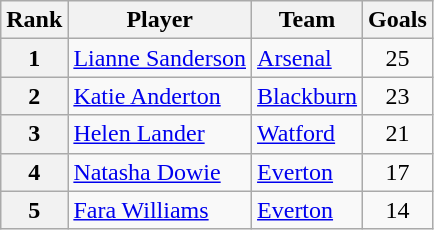<table class="wikitable">
<tr>
<th>Rank</th>
<th>Player</th>
<th>Team</th>
<th>Goals</th>
</tr>
<tr>
<th>1</th>
<td> <a href='#'>Lianne Sanderson</a></td>
<td><a href='#'>Arsenal</a></td>
<td align=center>25</td>
</tr>
<tr>
<th>2</th>
<td> <a href='#'>Katie Anderton</a></td>
<td><a href='#'>Blackburn</a></td>
<td align=center>23</td>
</tr>
<tr>
<th>3</th>
<td> <a href='#'>Helen Lander</a></td>
<td><a href='#'>Watford</a></td>
<td align=center>21</td>
</tr>
<tr>
<th>4</th>
<td> <a href='#'>Natasha Dowie</a></td>
<td><a href='#'>Everton</a></td>
<td align=center>17</td>
</tr>
<tr>
<th>5</th>
<td> <a href='#'>Fara Williams</a></td>
<td><a href='#'>Everton</a></td>
<td align=center>14</td>
</tr>
</table>
